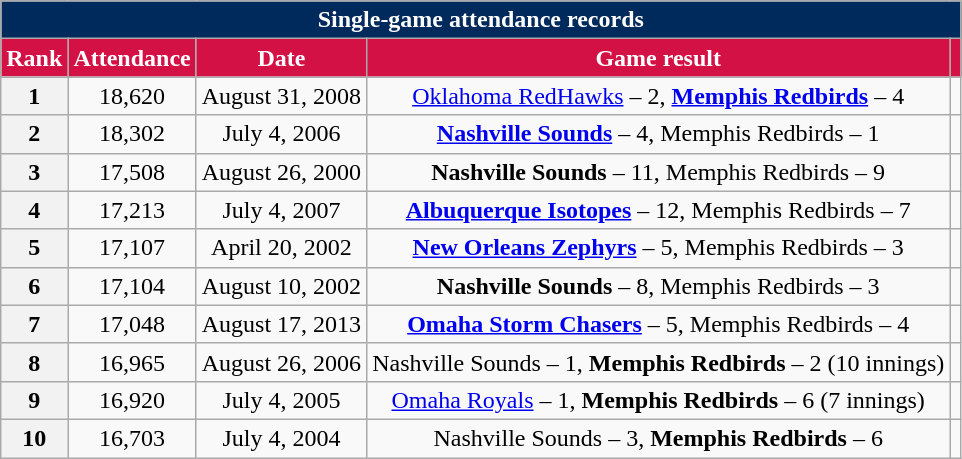<table class="wikitable plainrowheaders" style="text-align:center">
<tr>
<th colspan="5" scope="col" style="background:#002a5c; color:#FFFFFF"><strong>Single-game attendance records</strong></th>
</tr>
<tr>
<th scope="col" style="background:#d31145; color:#FFFFFF">Rank</th>
<th scope="col" style="background:#d31145; color:#FFFFFF">Attendance</th>
<th scope="col" style="background:#d31145; color:#FFFFFF">Date</th>
<th scope="col" style="background:#d31145; color:#FFFFFF">Game result</th>
<th scope="col" style="background:#d31145; color:#FFFFFF"></th>
</tr>
<tr>
<th scope="row" style="text-align:center">1</th>
<td>18,620</td>
<td>August 31, 2008</td>
<td><a href='#'>Oklahoma RedHawks</a> – 2, <strong><a href='#'>Memphis Redbirds</a></strong> – 4</td>
<td></td>
</tr>
<tr>
<th scope="row" style="text-align:center">2</th>
<td>18,302</td>
<td>July 4, 2006</td>
<td><strong><a href='#'>Nashville Sounds</a></strong> – 4, Memphis Redbirds – 1</td>
<td></td>
</tr>
<tr>
<th scope="row" style="text-align:center">3</th>
<td>17,508</td>
<td>August 26, 2000</td>
<td><strong>Nashville Sounds</strong> – 11, Memphis Redbirds – 9</td>
<td></td>
</tr>
<tr>
<th scope="row" style="text-align:center">4</th>
<td>17,213</td>
<td>July 4, 2007</td>
<td><strong><a href='#'>Albuquerque Isotopes</a></strong> – 12, Memphis Redbirds – 7</td>
<td></td>
</tr>
<tr>
<th scope="row" style="text-align:center">5</th>
<td>17,107</td>
<td>April 20, 2002</td>
<td><strong><a href='#'>New Orleans Zephyrs</a></strong> – 5, Memphis Redbirds – 3</td>
<td></td>
</tr>
<tr>
<th scope="row" style="text-align:center">6</th>
<td>17,104</td>
<td>August 10, 2002</td>
<td><strong>Nashville Sounds</strong> – 8, Memphis Redbirds – 3</td>
<td></td>
</tr>
<tr>
<th scope="row" style="text-align:center">7</th>
<td>17,048</td>
<td>August 17, 2013</td>
<td><strong><a href='#'>Omaha Storm Chasers</a></strong> – 5, Memphis Redbirds – 4</td>
<td></td>
</tr>
<tr>
<th scope="row" style="text-align:center">8</th>
<td>16,965</td>
<td>August 26, 2006</td>
<td>Nashville Sounds – 1, <strong>Memphis Redbirds</strong> – 2 (10 innings)</td>
<td></td>
</tr>
<tr>
<th scope="row" style="text-align:center">9</th>
<td>16,920</td>
<td>July 4, 2005</td>
<td><a href='#'>Omaha Royals</a> – 1, <strong>Memphis Redbirds</strong> – 6 (7 innings)</td>
<td></td>
</tr>
<tr>
<th scope="row" style="text-align:center">10</th>
<td>16,703</td>
<td>July 4, 2004</td>
<td>Nashville Sounds – 3, <strong>Memphis Redbirds</strong> – 6</td>
<td></td>
</tr>
</table>
